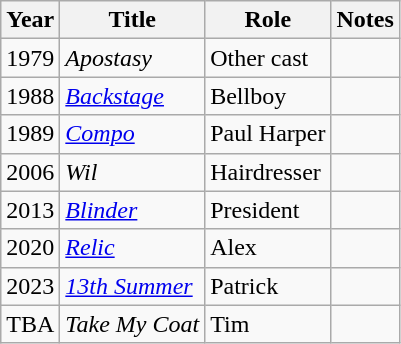<table class="wikitable sortable">
<tr>
<th>Year</th>
<th>Title</th>
<th>Role</th>
<th>Notes</th>
</tr>
<tr>
<td>1979</td>
<td><em>Apostasy</em></td>
<td>Other cast</td>
<td></td>
</tr>
<tr>
<td>1988</td>
<td><a href='#'><em>Backstage</em></a></td>
<td>Bellboy</td>
<td></td>
</tr>
<tr>
<td>1989</td>
<td><a href='#'><em>Compo</em></a></td>
<td>Paul Harper</td>
<td></td>
</tr>
<tr>
<td>2006</td>
<td><em>Wil</em></td>
<td>Hairdresser</td>
<td></td>
</tr>
<tr>
<td>2013</td>
<td><a href='#'><em>Blinder</em></a></td>
<td>President</td>
<td></td>
</tr>
<tr>
<td>2020</td>
<td><a href='#'><em>Relic</em></a></td>
<td>Alex</td>
<td></td>
</tr>
<tr>
<td>2023</td>
<td><em><a href='#'>13th Summer</a></em></td>
<td>Patrick</td>
<td></td>
</tr>
<tr>
<td>TBA</td>
<td><em>Take My Coat</em></td>
<td>Tim</td>
<td></td>
</tr>
</table>
